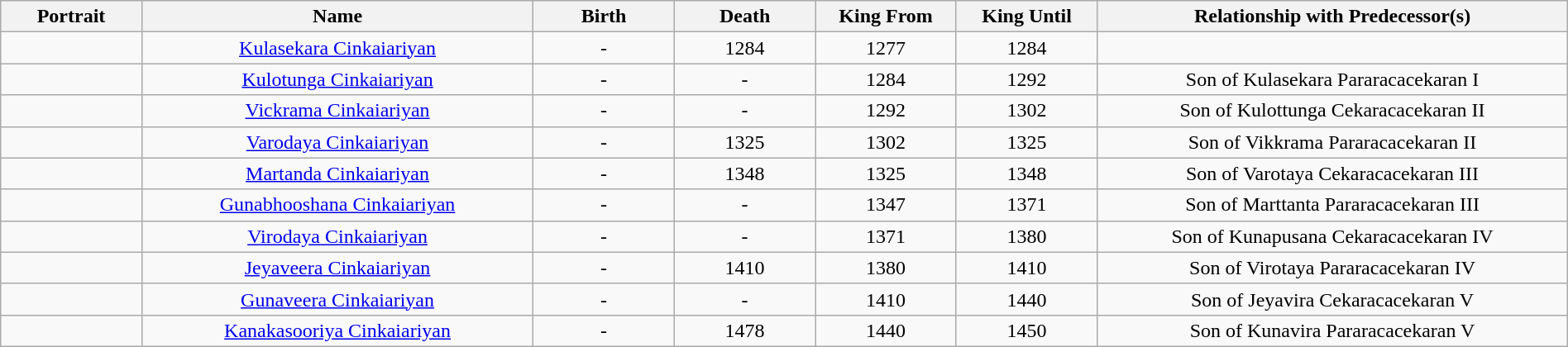<table width=100% class="wikitable" style="text-align:center;">
<tr>
<th width=9%>Portrait</th>
<th width=25%>Name</th>
<th width=9%>Birth</th>
<th width=9%>Death</th>
<th width=9%>King From</th>
<th width=9%>King Until</th>
<th width=30%>Relationship with Predecessor(s)</th>
</tr>
<tr>
<td align="center"></td>
<td align="center"><a href='#'>Kulasekara Cinkaiariyan</a></td>
<td align="center">-</td>
<td align="center">1284</td>
<td align="center">1277</td>
<td align="center">1284</td>
<td align="center"></td>
</tr>
<tr>
<td align="center"></td>
<td align="center"><a href='#'>Kulotunga Cinkaiariyan</a></td>
<td align="center">-</td>
<td align="center">-</td>
<td align="center">1284</td>
<td align="center">1292</td>
<td align="center">Son of Kulasekara Pararacacekaran I</td>
</tr>
<tr>
<td align="center"></td>
<td align="center"><a href='#'>Vickrama Cinkaiariyan</a></td>
<td align="center">-</td>
<td align="center">-</td>
<td align="center">1292</td>
<td align="center">1302</td>
<td align="center">Son of Kulottunga Cekaracacekaran II</td>
</tr>
<tr>
<td align="center"></td>
<td align="center"><a href='#'>Varodaya Cinkaiariyan</a></td>
<td align="center">-</td>
<td align="center">1325</td>
<td align="center">1302</td>
<td align="center">1325</td>
<td align="center">Son of Vikkrama Pararacacekaran II</td>
</tr>
<tr>
<td align="center"></td>
<td align="center"><a href='#'>Martanda Cinkaiariyan</a></td>
<td align="center">-</td>
<td align="center">1348</td>
<td align="center">1325</td>
<td align="center">1348</td>
<td align="center">Son of Varotaya Cekaracacekaran III</td>
</tr>
<tr>
<td align="center"></td>
<td align="center"><a href='#'>Gunabhooshana Cinkaiariyan</a></td>
<td align="center">-</td>
<td align="center">-</td>
<td align="center">1347</td>
<td align="center">1371</td>
<td align="center">Son of Marttanta Pararacacekaran III</td>
</tr>
<tr>
<td align="center"></td>
<td align="center"><a href='#'>Virodaya Cinkaiariyan</a></td>
<td align="center">-</td>
<td align="center">-</td>
<td align="center">1371</td>
<td align="center">1380</td>
<td align="center">Son of Kunapusana Cekaracacekaran IV</td>
</tr>
<tr>
<td align="center"></td>
<td align="center"><a href='#'>Jeyaveera Cinkaiariyan</a></td>
<td align="center">-</td>
<td align="center">1410</td>
<td align="center">1380</td>
<td align="center">1410</td>
<td align="center">Son of Virotaya Pararacacekaran IV</td>
</tr>
<tr>
<td align="center"></td>
<td align="center"><a href='#'>Gunaveera Cinkaiariyan</a></td>
<td align="center">-</td>
<td align="center">-</td>
<td align="center">1410</td>
<td align="center">1440</td>
<td align="center">Son of Jeyavira Cekaracacekaran V</td>
</tr>
<tr>
<td align="center"></td>
<td align="center"><a href='#'>Kanakasooriya Cinkaiariyan</a></td>
<td align="center">-</td>
<td align="center">1478</td>
<td align="center">1440</td>
<td align="center">1450</td>
<td align="center">Son of Kunavira Pararacacekaran V</td>
</tr>
</table>
